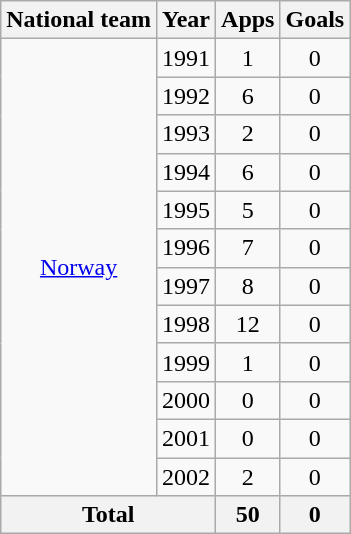<table class="wikitable" style="text-align:center">
<tr>
<th>National team</th>
<th>Year</th>
<th>Apps</th>
<th>Goals</th>
</tr>
<tr>
<td rowspan="12"><a href='#'>Norway</a></td>
<td>1991</td>
<td>1</td>
<td>0</td>
</tr>
<tr>
<td>1992</td>
<td>6</td>
<td>0</td>
</tr>
<tr>
<td>1993</td>
<td>2</td>
<td>0</td>
</tr>
<tr>
<td>1994</td>
<td>6</td>
<td>0</td>
</tr>
<tr>
<td>1995</td>
<td>5</td>
<td>0</td>
</tr>
<tr>
<td>1996</td>
<td>7</td>
<td>0</td>
</tr>
<tr>
<td>1997</td>
<td>8</td>
<td>0</td>
</tr>
<tr>
<td>1998</td>
<td>12</td>
<td>0</td>
</tr>
<tr>
<td>1999</td>
<td>1</td>
<td>0</td>
</tr>
<tr>
<td>2000</td>
<td>0</td>
<td>0</td>
</tr>
<tr>
<td>2001</td>
<td>0</td>
<td>0</td>
</tr>
<tr>
<td>2002</td>
<td>2</td>
<td>0</td>
</tr>
<tr>
<th colspan="2">Total</th>
<th>50</th>
<th>0</th>
</tr>
</table>
